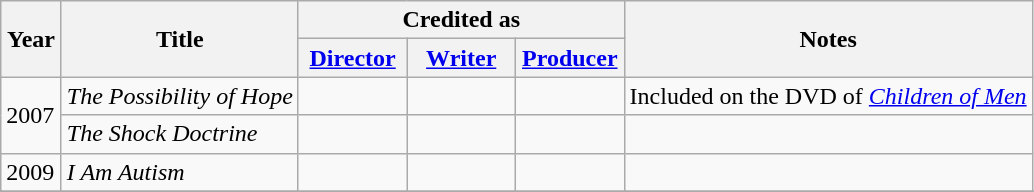<table class="wikitable">
<tr>
<th rowspan="2" style="width:33px;">Year</th>
<th rowspan="2">Title</th>
<th colspan="3">Credited as</th>
<th rowspan="2">Notes</th>
</tr>
<tr>
<th width=65><a href='#'>Director</a></th>
<th width=65><a href='#'>Writer</a></th>
<th width=65><a href='#'>Producer</a></th>
</tr>
<tr>
<td rowspan=2>2007</td>
<td><em>The Possibility of Hope</em></td>
<td></td>
<td></td>
<td></td>
<td>Included on the DVD of <em><a href='#'>Children of Men</a></em></td>
</tr>
<tr>
<td><em>The Shock Doctrine</em></td>
<td></td>
<td></td>
<td></td>
<td></td>
</tr>
<tr>
<td>2009</td>
<td><em>I Am Autism</em></td>
<td></td>
<td></td>
<td></td>
<td></td>
</tr>
<tr>
</tr>
</table>
